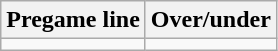<table class="wikitable">
<tr align="center">
<th style=>Pregame line</th>
<th style=>Over/under</th>
</tr>
<tr align="center">
<td></td>
<td></td>
</tr>
</table>
